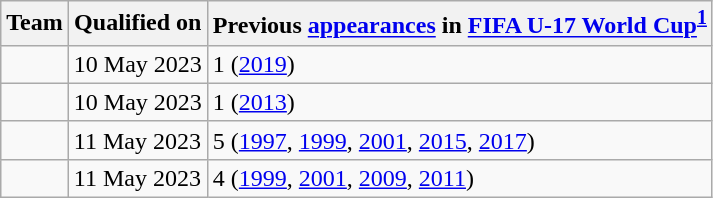<table class="wikitable sortable">
<tr>
<th>Team</th>
<th>Qualified on</th>
<th data-sort-type="number">Previous <a href='#'>appearances</a> in <a href='#'>FIFA U-17 World Cup</a><sup><strong><a href='#'>1</a></strong></sup></th>
</tr>
<tr>
<td></td>
<td>10 May 2023</td>
<td>1 (<a href='#'>2019</a>)</td>
</tr>
<tr>
<td></td>
<td>10 May 2023</td>
<td>1 (<a href='#'>2013</a>)</td>
</tr>
<tr>
<td></td>
<td>11 May 2023</td>
<td>5 (<a href='#'>1997</a>, <a href='#'>1999</a>, <a href='#'>2001</a>, <a href='#'>2015</a>, <a href='#'>2017</a>)</td>
</tr>
<tr>
<td></td>
<td>11 May 2023</td>
<td>4 (<a href='#'>1999</a>, <a href='#'>2001</a>, <a href='#'>2009</a>, <a href='#'>2011</a>)</td>
</tr>
</table>
